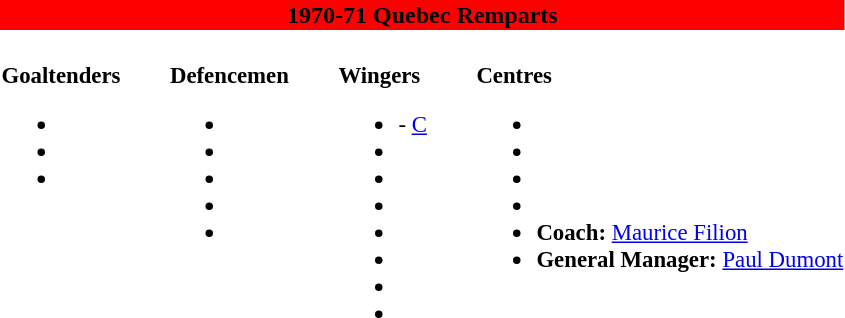<table class="toccolours" style="text-align: left;">
<tr>
<th colspan="7" style="background:red;color:black;text-align:center;">1970-71 Quebec Remparts</th>
</tr>
<tr>
<td style="font-size:95%; vertical-align:top;"><br><strong>Goaltenders</strong><ul><li></li><li></li><li></li></ul></td>
<td style="width: 25px;"></td>
<td style="font-size:95%; vertical-align:top;"><br><strong>Defencemen</strong><ul><li></li><li></li><li></li><li></li><li></li></ul></td>
<td style="width: 25px;"></td>
<td style="font-size:95%; vertical-align:top;"><br><strong>Wingers</strong><ul><li> - <a href='#'>C</a></li><li></li><li></li><li></li><li></li><li></li><li></li><li></li></ul></td>
<td style="width: 25px;"></td>
<td style="font-size:95%; vertical-align:top;"><br><strong>Centres</strong><ul><li></li><li></li><li></li><li></li><li><strong>Coach:</strong> <a href='#'>Maurice Filion</a></li><li><strong>General Manager:</strong> <a href='#'>Paul Dumont</a></li></ul></td>
</tr>
</table>
